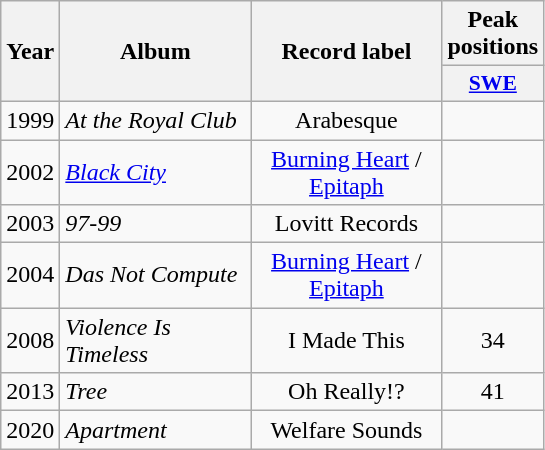<table class="wikitable">
<tr>
<th align="center" rowspan="2" width="10">Year</th>
<th align="center" rowspan="2" width="120">Album</th>
<th align="center" rowspan="2" width="120">Record label</th>
<th align="center" colspan="1" width="20">Peak positions</th>
</tr>
<tr>
<th scope="col" style="width:3em;font-size:90%;"><a href='#'>SWE</a><br></th>
</tr>
<tr>
<td style="text-align:center;">1999</td>
<td><em>At the Royal Club</em></td>
<td style="text-align:center;">Arabesque</td>
<td style="text-align:center;"></td>
</tr>
<tr>
<td style="text-align:center;">2002</td>
<td><em><a href='#'>Black City</a></em></td>
<td style="text-align:center;"><a href='#'>Burning Heart</a> / <a href='#'>Epitaph</a></td>
<td style="text-align:center;"></td>
</tr>
<tr>
<td style="text-align:center;">2003</td>
<td><em>97-99</em></td>
<td style="text-align:center;">Lovitt Records</td>
<td style="text-align:center;"></td>
</tr>
<tr>
<td style="text-align:center;">2004</td>
<td><em>Das Not Compute</em></td>
<td style="text-align:center;"><a href='#'>Burning Heart</a> / <a href='#'>Epitaph</a></td>
<td style="text-align:center;"></td>
</tr>
<tr>
<td style="text-align:center;">2008</td>
<td><em>Violence Is Timeless</em></td>
<td style="text-align:center;">I Made This</td>
<td style="text-align:center;">34</td>
</tr>
<tr>
<td style="text-align:center;">2013</td>
<td><em>Tree</em></td>
<td style="text-align:center;">Oh Really!?</td>
<td style="text-align:center;">41</td>
</tr>
<tr>
<td style="text-align:center;">2020</td>
<td><em>Apartment</em></td>
<td style="text-align:center;">Welfare Sounds</td>
<td style="text-align:center;"></td>
</tr>
</table>
